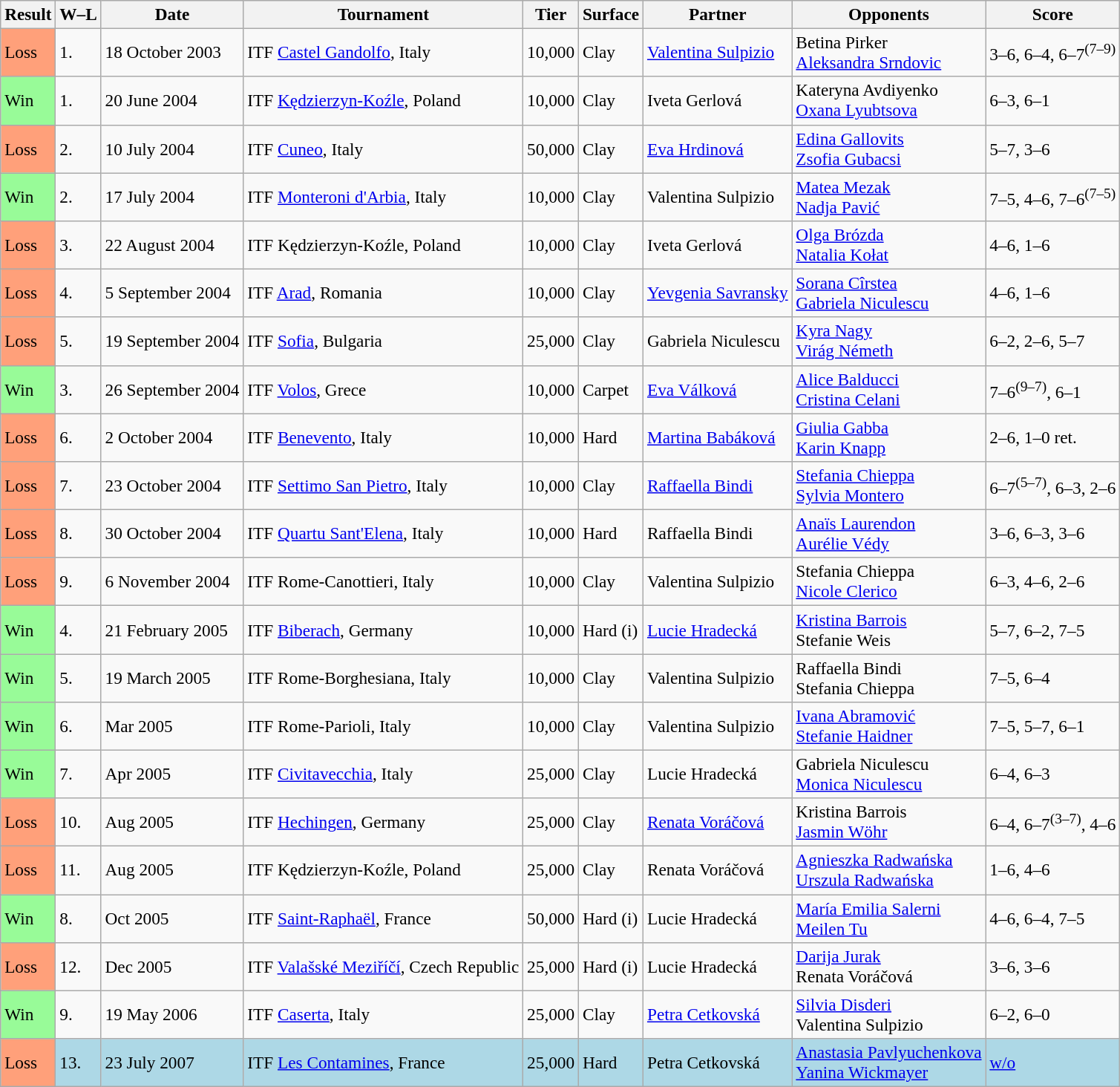<table class="wikitable sortable" style="font-size:97%">
<tr>
<th>Result</th>
<th>W–L</th>
<th>Date</th>
<th>Tournament</th>
<th>Tier</th>
<th>Surface</th>
<th>Partner</th>
<th>Opponents</th>
<th>Score</th>
</tr>
<tr>
<td style="background:#ffa07a;">Loss</td>
<td>1.</td>
<td>18 October 2003</td>
<td>ITF <a href='#'>Castel Gandolfo</a>, Italy</td>
<td>10,000</td>
<td>Clay</td>
<td> <a href='#'>Valentina Sulpizio</a></td>
<td> Betina Pirker <br>  <a href='#'>Aleksandra Srndovic</a></td>
<td>3–6, 6–4, 6–7<sup>(7–9)</sup></td>
</tr>
<tr>
<td style="background:#98fb98;">Win</td>
<td>1.</td>
<td>20 June 2004</td>
<td>ITF <a href='#'>Kędzierzyn-Koźle</a>, Poland</td>
<td>10,000</td>
<td>Clay</td>
<td> Iveta Gerlová</td>
<td> Kateryna Avdiyenko <br>  <a href='#'>Oxana Lyubtsova</a></td>
<td>6–3, 6–1</td>
</tr>
<tr>
<td style="background:#ffa07a;">Loss</td>
<td>2.</td>
<td>10 July 2004</td>
<td>ITF <a href='#'>Cuneo</a>, Italy</td>
<td>50,000</td>
<td>Clay</td>
<td> <a href='#'>Eva Hrdinová</a></td>
<td> <a href='#'>Edina Gallovits</a> <br>  <a href='#'>Zsofia Gubacsi</a></td>
<td>5–7, 3–6</td>
</tr>
<tr>
<td style="background:#98fb98;">Win</td>
<td>2.</td>
<td>17 July 2004</td>
<td>ITF <a href='#'>Monteroni d'Arbia</a>, Italy</td>
<td>10,000</td>
<td>Clay</td>
<td> Valentina Sulpizio</td>
<td> <a href='#'>Matea Mezak</a> <br>  <a href='#'>Nadja Pavić</a></td>
<td>7–5, 4–6, 7–6<sup>(7–5)</sup></td>
</tr>
<tr>
<td style="background:#ffa07a;">Loss</td>
<td>3.</td>
<td>22 August 2004</td>
<td>ITF Kędzierzyn-Koźle, Poland</td>
<td>10,000</td>
<td>Clay</td>
<td> Iveta Gerlová</td>
<td> <a href='#'>Olga Brózda</a> <br>  <a href='#'>Natalia Kołat</a></td>
<td>4–6, 1–6</td>
</tr>
<tr>
<td style="background:#ffa07a;">Loss</td>
<td>4.</td>
<td>5 September 2004</td>
<td>ITF <a href='#'>Arad</a>, Romania</td>
<td>10,000</td>
<td>Clay</td>
<td> <a href='#'>Yevgenia Savransky</a></td>
<td> <a href='#'>Sorana Cîrstea</a> <br>  <a href='#'>Gabriela Niculescu</a></td>
<td>4–6, 1–6</td>
</tr>
<tr>
<td style="background:#ffa07a;">Loss</td>
<td>5.</td>
<td>19 September 2004</td>
<td>ITF <a href='#'>Sofia</a>, Bulgaria</td>
<td>25,000</td>
<td>Clay</td>
<td> Gabriela Niculescu</td>
<td> <a href='#'>Kyra Nagy</a> <br>  <a href='#'>Virág Németh</a></td>
<td>6–2, 2–6, 5–7</td>
</tr>
<tr>
<td style="background:#98fb98;">Win</td>
<td>3.</td>
<td>26 September 2004</td>
<td>ITF <a href='#'>Volos</a>, Grece</td>
<td>10,000</td>
<td>Carpet</td>
<td> <a href='#'>Eva Válková</a></td>
<td> <a href='#'>Alice Balducci</a> <br>  <a href='#'>Cristina Celani</a></td>
<td>7–6<sup>(9–7)</sup>, 6–1</td>
</tr>
<tr>
<td style="background:#ffa07a;">Loss</td>
<td>6.</td>
<td>2 October 2004</td>
<td>ITF <a href='#'>Benevento</a>, Italy</td>
<td>10,000</td>
<td>Hard</td>
<td> <a href='#'>Martina Babáková</a></td>
<td> <a href='#'>Giulia Gabba</a> <br>  <a href='#'>Karin Knapp</a></td>
<td>2–6, 1–0 ret.</td>
</tr>
<tr>
<td style="background:#ffa07a;">Loss</td>
<td>7.</td>
<td>23 October 2004</td>
<td>ITF <a href='#'>Settimo San Pietro</a>, Italy</td>
<td>10,000</td>
<td>Clay</td>
<td> <a href='#'>Raffaella Bindi</a></td>
<td> <a href='#'>Stefania Chieppa</a> <br>  <a href='#'>Sylvia Montero</a></td>
<td>6–7<sup>(5–7)</sup>, 6–3, 2–6</td>
</tr>
<tr>
<td style="background:#ffa07a;">Loss</td>
<td>8.</td>
<td>30 October 2004</td>
<td>ITF <a href='#'>Quartu Sant'Elena</a>, Italy</td>
<td>10,000</td>
<td>Hard</td>
<td> Raffaella Bindi</td>
<td> <a href='#'>Anaïs Laurendon</a> <br>  <a href='#'>Aurélie Védy</a></td>
<td>3–6, 6–3, 3–6</td>
</tr>
<tr>
<td style="background:#ffa07a;">Loss</td>
<td>9.</td>
<td>6 November 2004</td>
<td>ITF Rome-Canottieri, Italy</td>
<td>10,000</td>
<td>Clay</td>
<td> Valentina Sulpizio</td>
<td> Stefania Chieppa <br>  <a href='#'>Nicole Clerico</a></td>
<td>6–3, 4–6, 2–6</td>
</tr>
<tr>
<td style="background:#98fb98;">Win</td>
<td>4.</td>
<td>21 February 2005</td>
<td>ITF <a href='#'>Biberach</a>, Germany</td>
<td>10,000</td>
<td>Hard (i)</td>
<td> <a href='#'>Lucie Hradecká</a></td>
<td> <a href='#'>Kristina Barrois</a> <br>  Stefanie Weis</td>
<td>5–7, 6–2, 7–5</td>
</tr>
<tr>
<td style="background:#98fb98;">Win</td>
<td>5.</td>
<td>19 March 2005</td>
<td>ITF Rome-Borghesiana, Italy</td>
<td>10,000</td>
<td>Clay</td>
<td> Valentina Sulpizio</td>
<td> Raffaella Bindi <br>  Stefania Chieppa</td>
<td>7–5, 6–4</td>
</tr>
<tr>
<td style="background:#98fb98;">Win</td>
<td>6.</td>
<td>Mar 2005</td>
<td>ITF Rome-Parioli, Italy</td>
<td>10,000</td>
<td>Clay</td>
<td> Valentina Sulpizio</td>
<td> <a href='#'>Ivana Abramović</a> <br>  <a href='#'>Stefanie Haidner</a></td>
<td>7–5, 5–7, 6–1</td>
</tr>
<tr>
<td style="background:#98fb98;">Win</td>
<td>7.</td>
<td>Apr 2005</td>
<td>ITF <a href='#'>Civitavecchia</a>, Italy</td>
<td>25,000</td>
<td>Clay</td>
<td> Lucie Hradecká</td>
<td> Gabriela Niculescu <br>  <a href='#'>Monica Niculescu</a></td>
<td>6–4, 6–3</td>
</tr>
<tr>
<td style="background:#ffa07a;">Loss</td>
<td>10.</td>
<td>Aug 2005</td>
<td>ITF <a href='#'>Hechingen</a>, Germany</td>
<td>25,000</td>
<td>Clay</td>
<td> <a href='#'>Renata Voráčová</a></td>
<td> Kristina Barrois <br>  <a href='#'>Jasmin Wöhr</a></td>
<td>6–4, 6–7<sup>(3–7)</sup>, 4–6</td>
</tr>
<tr>
<td style="background:#ffa07a;">Loss</td>
<td>11.</td>
<td>Aug 2005</td>
<td>ITF Kędzierzyn-Koźle, Poland</td>
<td>25,000</td>
<td>Clay</td>
<td> Renata Voráčová</td>
<td> <a href='#'>Agnieszka Radwańska</a> <br>  <a href='#'>Urszula Radwańska</a></td>
<td>1–6, 4–6</td>
</tr>
<tr>
<td style="background:#98fb98;">Win</td>
<td>8.</td>
<td>Oct 2005</td>
<td>ITF <a href='#'>Saint-Raphaël</a>, France</td>
<td>50,000</td>
<td>Hard (i)</td>
<td> Lucie Hradecká</td>
<td> <a href='#'>María Emilia Salerni</a> <br>  <a href='#'>Meilen Tu</a></td>
<td>4–6, 6–4, 7–5</td>
</tr>
<tr>
<td style="background:#ffa07a;">Loss</td>
<td>12.</td>
<td>Dec 2005</td>
<td>ITF <a href='#'>Valašské Meziříčí</a>, Czech Republic</td>
<td>25,000</td>
<td>Hard (i)</td>
<td> Lucie Hradecká</td>
<td> <a href='#'>Darija Jurak</a> <br>  Renata Voráčová</td>
<td>3–6, 3–6</td>
</tr>
<tr>
<td style="background:#98fb98;">Win</td>
<td>9.</td>
<td>19 May 2006</td>
<td>ITF <a href='#'>Caserta</a>, Italy</td>
<td>25,000</td>
<td>Clay</td>
<td> <a href='#'>Petra Cetkovská</a></td>
<td> <a href='#'>Silvia Disderi</a> <br>  Valentina Sulpizio</td>
<td>6–2, 6–0</td>
</tr>
<tr bgcolor=lightblue>
<td style="background:#ffa07a;">Loss</td>
<td>13.</td>
<td>23 July 2007</td>
<td>ITF <a href='#'>Les Contamines</a>, France</td>
<td>25,000</td>
<td>Hard</td>
<td> Petra Cetkovská</td>
<td> <a href='#'>Anastasia Pavlyuchenkova</a> <br>  <a href='#'>Yanina Wickmayer</a></td>
<td><a href='#'>w/o</a></td>
</tr>
</table>
